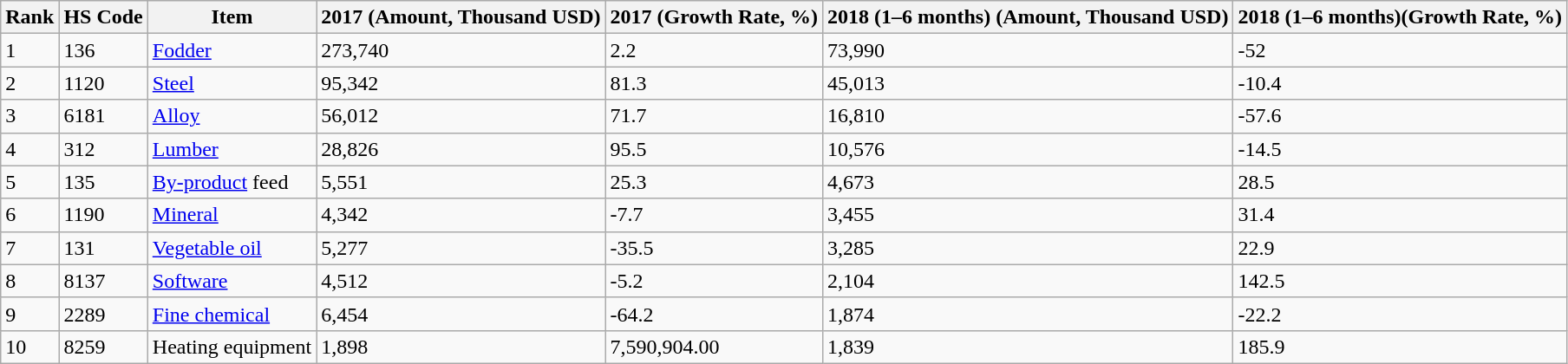<table class="wikitable">
<tr>
<th>Rank</th>
<th>HS Code</th>
<th>Item</th>
<th>2017 (Amount, Thousand USD)</th>
<th>2017 (Growth Rate, %)</th>
<th><strong>2018 (1–6 months)</strong> (Amount, Thousand USD)</th>
<th><strong>2018 (1–6 months)</strong>(Growth Rate, %)</th>
</tr>
<tr>
<td>1</td>
<td>136</td>
<td><a href='#'>Fodder</a></td>
<td>273,740</td>
<td>2.2</td>
<td>73,990</td>
<td>-52</td>
</tr>
<tr>
<td>2</td>
<td>1120</td>
<td><a href='#'>Steel</a></td>
<td>95,342</td>
<td>81.3</td>
<td>45,013</td>
<td>-10.4</td>
</tr>
<tr>
<td>3</td>
<td>6181</td>
<td><a href='#'>Alloy</a></td>
<td>56,012</td>
<td>71.7</td>
<td>16,810</td>
<td>-57.6</td>
</tr>
<tr>
<td>4</td>
<td>312</td>
<td><a href='#'>Lumber</a></td>
<td>28,826</td>
<td>95.5</td>
<td>10,576</td>
<td>-14.5</td>
</tr>
<tr>
<td>5</td>
<td>135</td>
<td><a href='#'>By-product</a> feed</td>
<td>5,551</td>
<td>25.3</td>
<td>4,673</td>
<td>28.5</td>
</tr>
<tr>
<td>6</td>
<td>1190</td>
<td><a href='#'>Mineral</a></td>
<td>4,342</td>
<td>-7.7</td>
<td>3,455</td>
<td>31.4</td>
</tr>
<tr>
<td>7</td>
<td>131</td>
<td><a href='#'>Vegetable oil</a></td>
<td>5,277</td>
<td>-35.5</td>
<td>3,285</td>
<td>22.9</td>
</tr>
<tr>
<td>8</td>
<td>8137</td>
<td><a href='#'>Software</a></td>
<td>4,512</td>
<td>-5.2</td>
<td>2,104</td>
<td>142.5</td>
</tr>
<tr>
<td>9</td>
<td>2289</td>
<td><a href='#'>Fine chemical</a></td>
<td>6,454</td>
<td>-64.2</td>
<td>1,874</td>
<td>-22.2</td>
</tr>
<tr>
<td>10</td>
<td>8259</td>
<td>Heating equipment</td>
<td>1,898</td>
<td>7,590,904.00</td>
<td>1,839</td>
<td>185.9</td>
</tr>
</table>
